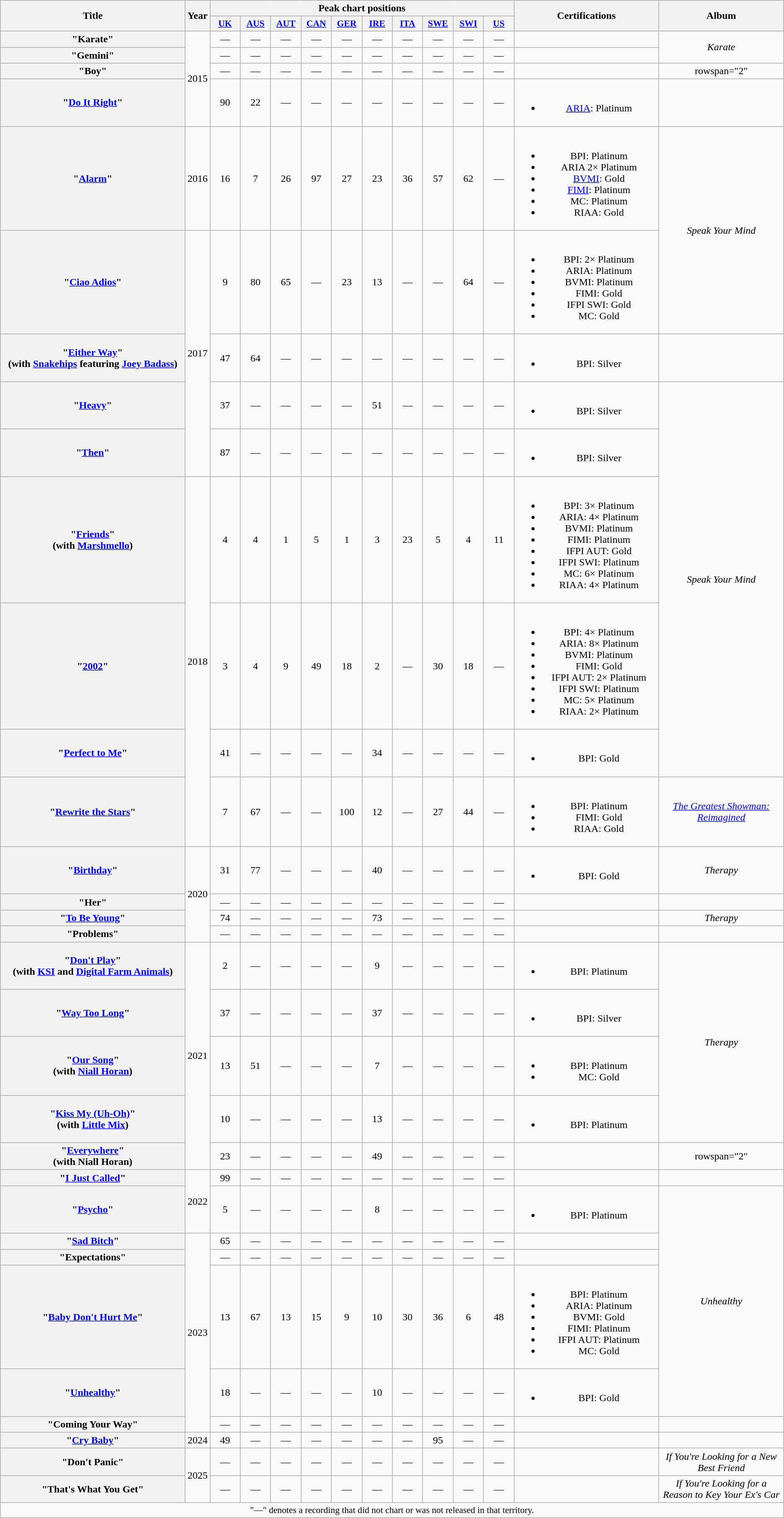<table class="wikitable plainrowheaders" style="text-align:center;">
<tr>
<th scope="col" rowspan="2" style="width:18em;">Title</th>
<th scope="col" rowspan="2" style="width:1em;">Year</th>
<th scope="col" colspan="10">Peak chart positions</th>
<th scope="col" rowspan="2" style="width:14em;">Certifications</th>
<th scope="col" rowspan="2" style="width:12em;">Album</th>
</tr>
<tr>
<th scope="col" style="width:2.9em;font-size:90%;"><a href='#'>UK</a><br></th>
<th scope="col" style="width:2.9em;font-size:90%;"><a href='#'>AUS</a><br></th>
<th scope="col" style="width:2.9em;font-size:90%;"><a href='#'>AUT</a><br></th>
<th scope="col" style="width:2.9em;font-size:90%;"><a href='#'>CAN</a><br></th>
<th scope="col" style="width:2.9em;font-size:90%;"><a href='#'>GER</a><br></th>
<th scope="col" style="width:2.9em;font-size:90%;"><a href='#'>IRE</a><br></th>
<th scope="col" style="width:2.9em;font-size:90%;"><a href='#'>ITA</a><br></th>
<th scope="col" style="width:2.9em;font-size:90%;"><a href='#'>SWE</a><br></th>
<th scope="col" style="width:2.9em;font-size:90%;"><a href='#'>SWI</a><br></th>
<th scope="col" style="width:2.9em;font-size:90%;"><a href='#'>US</a><br></th>
</tr>
<tr>
<th scope="row">"Karate"</th>
<td rowspan="4">2015</td>
<td>—</td>
<td>—</td>
<td>—</td>
<td>—</td>
<td>—</td>
<td>—</td>
<td>—</td>
<td>—</td>
<td>—</td>
<td>—</td>
<td></td>
<td rowspan="2"><em>Karate</em></td>
</tr>
<tr>
<th scope="row">"Gemini"</th>
<td>—</td>
<td>—</td>
<td>—</td>
<td>—</td>
<td>—</td>
<td>—</td>
<td>—</td>
<td>—</td>
<td>—</td>
<td>—</td>
<td></td>
</tr>
<tr>
<th scope="row">"Boy"</th>
<td>—</td>
<td>—</td>
<td>—</td>
<td>—</td>
<td>—</td>
<td>—</td>
<td>—</td>
<td>—</td>
<td>—</td>
<td>—</td>
<td></td>
<td>rowspan="2" </td>
</tr>
<tr>
<th scope="row">"<a href='#'>Do It Right</a>"</th>
<td>90</td>
<td>22</td>
<td>—</td>
<td>—</td>
<td>—</td>
<td>—</td>
<td>—</td>
<td>—</td>
<td>—</td>
<td>—</td>
<td><br><ul><li><a href='#'>ARIA</a>: Platinum</li></ul></td>
</tr>
<tr>
<th scope="row">"<a href='#'>Alarm</a>"</th>
<td>2016</td>
<td>16</td>
<td>7</td>
<td>26</td>
<td>97</td>
<td>27</td>
<td>23</td>
<td>36</td>
<td>57</td>
<td>62</td>
<td>—</td>
<td><br><ul><li>BPI: Platinum</li><li>ARIA 2× Platinum</li><li><a href='#'>BVMI</a>: Gold</li><li><a href='#'>FIMI</a>: Platinum</li><li>MC: Platinum</li><li>RIAA: Gold</li></ul></td>
<td rowspan="2"><em>Speak Your Mind</em></td>
</tr>
<tr>
<th scope="row">"<a href='#'>Ciao Adios</a>"</th>
<td rowspan="4">2017</td>
<td>9</td>
<td>80</td>
<td>65</td>
<td>—</td>
<td>23</td>
<td>13</td>
<td>—</td>
<td>—</td>
<td>64</td>
<td>—</td>
<td><br><ul><li>BPI: 2× Platinum</li><li>ARIA: Platinum</li><li>BVMI: Platinum</li><li>FIMI: Gold</li><li>IFPI SWI: Gold</li><li>MC: Gold</li></ul></td>
</tr>
<tr>
<th scope="row">"<a href='#'>Either Way</a>"<br><span>(with <a href='#'>Snakehips</a> featuring <a href='#'>Joey Badass</a>)</span></th>
<td>47</td>
<td>64</td>
<td>—</td>
<td>—</td>
<td>—</td>
<td>—</td>
<td>—</td>
<td>—</td>
<td>—</td>
<td>—</td>
<td><br><ul><li>BPI: Silver</li></ul></td>
<td></td>
</tr>
<tr>
<th scope="row">"<a href='#'>Heavy</a>"</th>
<td>37</td>
<td>—</td>
<td>—</td>
<td>—</td>
<td>—</td>
<td>51</td>
<td>—</td>
<td>—</td>
<td>—</td>
<td>—</td>
<td><br><ul><li>BPI: Silver</li></ul></td>
<td rowspan="5"><em>Speak Your Mind</em></td>
</tr>
<tr>
<th scope="row">"<a href='#'>Then</a>"</th>
<td>87</td>
<td>—</td>
<td>—</td>
<td>—</td>
<td>—</td>
<td>—</td>
<td>—</td>
<td>—</td>
<td>—</td>
<td>—</td>
<td><br><ul><li>BPI: Silver</li></ul></td>
</tr>
<tr>
<th scope="row">"<a href='#'>Friends</a>"<br><span>(with <a href='#'>Marshmello</a>)</span></th>
<td rowspan="4">2018</td>
<td>4</td>
<td>4</td>
<td>1</td>
<td>5</td>
<td>1</td>
<td>3</td>
<td>23</td>
<td>5</td>
<td>4</td>
<td>11</td>
<td><br><ul><li>BPI: 3× Platinum</li><li>ARIA: 4× Platinum</li><li>BVMI: Platinum</li><li>FIMI: Platinum</li><li>IFPI AUT: Gold</li><li>IFPI SWI: Platinum</li><li>MC: 6× Platinum</li><li>RIAA: 4× Platinum</li></ul></td>
</tr>
<tr>
<th scope="row">"<a href='#'>2002</a>"</th>
<td>3</td>
<td>4</td>
<td>9</td>
<td>49</td>
<td>18</td>
<td>2</td>
<td>—</td>
<td>30</td>
<td>18</td>
<td>—</td>
<td><br><ul><li>BPI: 4× Platinum</li><li>ARIA: 8× Platinum</li><li>BVMI: Platinum</li><li>FIMI: Gold</li><li>IFPI AUT: 2× Platinum</li><li>IFPI SWI: Platinum</li><li>MC: 5× Platinum</li><li>RIAA: 2× Platinum</li></ul></td>
</tr>
<tr>
<th scope="row">"<a href='#'>Perfect to Me</a>"</th>
<td>41</td>
<td>—</td>
<td>—</td>
<td>—</td>
<td>—</td>
<td>34</td>
<td>—</td>
<td>—</td>
<td>—</td>
<td>—</td>
<td><br><ul><li>BPI: Gold</li></ul></td>
</tr>
<tr>
<th scope="row">"<a href='#'>Rewrite the Stars</a>"<br></th>
<td>7</td>
<td>67</td>
<td>—</td>
<td>—</td>
<td>100</td>
<td>12</td>
<td>—</td>
<td>27</td>
<td>44</td>
<td>—</td>
<td><br><ul><li>BPI: Platinum</li><li>FIMI: Gold</li><li>RIAA: Gold</li></ul></td>
<td><em><a href='#'>The Greatest Showman: Reimagined</a></em></td>
</tr>
<tr>
<th scope="row">"<a href='#'>Birthday</a>"</th>
<td rowspan="4">2020</td>
<td>31</td>
<td>77</td>
<td>—</td>
<td>—</td>
<td>—</td>
<td>40</td>
<td>—</td>
<td>—</td>
<td>—</td>
<td>—</td>
<td><br><ul><li>BPI: Gold</li></ul></td>
<td><em>Therapy</em></td>
</tr>
<tr>
<th scope="row">"Her"</th>
<td>—</td>
<td>—</td>
<td>—</td>
<td>—</td>
<td>—</td>
<td>—</td>
<td>—</td>
<td>—</td>
<td>—</td>
<td>—</td>
<td></td>
<td></td>
</tr>
<tr>
<th scope="row">"<a href='#'>To Be Young</a>"<br></th>
<td>74</td>
<td>—</td>
<td>—</td>
<td>—</td>
<td>—</td>
<td>73</td>
<td>—</td>
<td>—</td>
<td>—</td>
<td>—</td>
<td></td>
<td><em>Therapy</em></td>
</tr>
<tr>
<th scope="row">"Problems"</th>
<td>—</td>
<td>—</td>
<td>—</td>
<td>—</td>
<td>—</td>
<td>—</td>
<td>—</td>
<td>—</td>
<td>—</td>
<td>—</td>
<td></td>
<td></td>
</tr>
<tr>
<th scope="row">"<a href='#'>Don't Play</a>"<br><span>(with <a href='#'>KSI</a> and <a href='#'>Digital Farm Animals</a>)</span></th>
<td rowspan="5">2021</td>
<td>2</td>
<td>—</td>
<td>—</td>
<td>—</td>
<td>—</td>
<td>9</td>
<td>—</td>
<td>—</td>
<td>—</td>
<td>—</td>
<td><br><ul><li>BPI: Platinum</li></ul></td>
<td rowspan="4"><em>Therapy</em></td>
</tr>
<tr>
<th scope="row">"<a href='#'>Way Too Long</a>"<br></th>
<td>37</td>
<td>—</td>
<td>—</td>
<td>—</td>
<td>—</td>
<td>37</td>
<td>—</td>
<td>—</td>
<td>—</td>
<td>—</td>
<td><br><ul><li>BPI: Silver</li></ul></td>
</tr>
<tr>
<th scope="row">"<a href='#'>Our Song</a>"<br><span>(with <a href='#'>Niall Horan</a>)</span></th>
<td>13</td>
<td>51</td>
<td>—</td>
<td>—</td>
<td>—</td>
<td>7</td>
<td>—</td>
<td>—</td>
<td>—</td>
<td>—</td>
<td><br><ul><li>BPI: Platinum</li><li>MC: Gold</li></ul></td>
</tr>
<tr>
<th scope="row">"<a href='#'>Kiss My (Uh-Oh)</a>"<br><span>(with <a href='#'>Little Mix</a>)</span></th>
<td>10</td>
<td>—</td>
<td>—</td>
<td>—</td>
<td>—</td>
<td>13</td>
<td>—</td>
<td>—</td>
<td>—</td>
<td>—</td>
<td><br><ul><li>BPI: Platinum</li></ul></td>
</tr>
<tr>
<th scope="row">"<a href='#'>Everywhere</a>"<br><span>(with Niall Horan)</span></th>
<td>23</td>
<td>—</td>
<td>—</td>
<td>—</td>
<td>—</td>
<td>49</td>
<td>—</td>
<td>—</td>
<td>—</td>
<td>—</td>
<td></td>
<td>rowspan="2" </td>
</tr>
<tr>
<th scope="row">"<a href='#'>I Just Called</a>"<br></th>
<td rowspan="2">2022</td>
<td>99</td>
<td>—</td>
<td>—</td>
<td>—</td>
<td>—</td>
<td>—</td>
<td>—</td>
<td>—</td>
<td>—</td>
<td>—</td>
<td></td>
</tr>
<tr>
<th scope="row">"<a href='#'>Psycho</a>"<br></th>
<td>5</td>
<td>—</td>
<td>—</td>
<td>—</td>
<td>—</td>
<td>8</td>
<td>—</td>
<td>—</td>
<td>—</td>
<td>—</td>
<td><br><ul><li>BPI: Platinum</li></ul></td>
<td rowspan="5"><em>Unhealthy</em></td>
</tr>
<tr>
<th scope="row">"<a href='#'>Sad Bitch</a>"</th>
<td rowspan="5">2023</td>
<td>65</td>
<td>—</td>
<td>—</td>
<td>—</td>
<td>—</td>
<td>—</td>
<td>—</td>
<td>—</td>
<td>—</td>
<td>—</td>
<td></td>
</tr>
<tr>
<th scope="row">"Expectations"<br></th>
<td>—</td>
<td>—</td>
<td>—</td>
<td>—</td>
<td>—</td>
<td>—</td>
<td>—</td>
<td>—</td>
<td>—</td>
<td>—</td>
<td></td>
</tr>
<tr>
<th scope="row">"<a href='#'>Baby Don't Hurt Me</a>"<br></th>
<td>13</td>
<td>67</td>
<td>13</td>
<td>15</td>
<td>9</td>
<td>10</td>
<td>30</td>
<td>36</td>
<td>6</td>
<td>48</td>
<td><br><ul><li>BPI: Platinum</li><li>ARIA: Platinum</li><li>BVMI: Gold</li><li>FIMI: Platinum</li><li>IFPI AUT: Platinum</li><li>MC: Gold</li></ul></td>
</tr>
<tr>
<th scope="row">"<a href='#'>Unhealthy</a>"<br></th>
<td>18</td>
<td>—</td>
<td>—</td>
<td>—</td>
<td>—</td>
<td>10<br></td>
<td>—</td>
<td>—</td>
<td>—</td>
<td>—</td>
<td><br><ul><li>BPI: Gold</li></ul></td>
</tr>
<tr>
<th scope="row">"Coming Your Way"<br></th>
<td>—</td>
<td>—</td>
<td>—</td>
<td>—</td>
<td>—</td>
<td>—</td>
<td>—</td>
<td>—</td>
<td>—</td>
<td>—</td>
<td></td>
<td></td>
</tr>
<tr>
<th scope="row">"<a href='#'>Cry Baby</a>"<br></th>
<td>2024</td>
<td>49</td>
<td>—</td>
<td>—</td>
<td>—</td>
<td>—</td>
<td>—</td>
<td>—</td>
<td>95<br></td>
<td>—</td>
<td>—</td>
<td></td>
<td></td>
</tr>
<tr>
<th scope="row">"Don't Panic"</th>
<td rowspan="2">2025</td>
<td>—</td>
<td>—</td>
<td>—</td>
<td>—</td>
<td>—</td>
<td>—</td>
<td>—</td>
<td>—</td>
<td>—</td>
<td>—</td>
<td></td>
<td><em>If You're Looking for a New Best Friend</em></td>
</tr>
<tr>
<th scope="row">"That's What You Get"</th>
<td>—</td>
<td>—</td>
<td>—</td>
<td>—</td>
<td>—</td>
<td>—</td>
<td>—</td>
<td>—</td>
<td>—</td>
<td>—</td>
<td></td>
<td><em>If You're Looking for a Reason to Key Your Ex's Car</em></td>
</tr>
<tr>
<td colspan="14" style="font-size:90%">"—" denotes a recording that did not chart or was not released in that territory.</td>
</tr>
</table>
